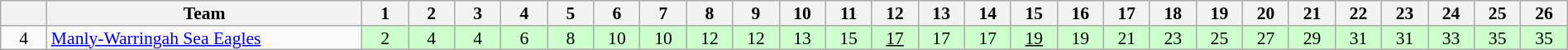<table class="wikitable" width="100%" style="text-align:center; line-height: 90%; font-size:90%;">
<tr>
<th style="width:20px;"></th>
<th width="175">Team</th>
<th style="width:20px;">1</th>
<th style="width:20px;">2</th>
<th style="width:20px;">3</th>
<th style="width:20px;">4</th>
<th style="width:20px;">5</th>
<th style="width:20px;">6</th>
<th style="width:20px;">7</th>
<th style="width:20px;">8</th>
<th style="width:20px;">9</th>
<th style="width:20px;">10</th>
<th style="width:20px;">11</th>
<th style="width:20px;">12</th>
<th style="width:20px;">13</th>
<th style="width:20px;">14</th>
<th style="width:20px;">15</th>
<th style="width:20px;">16</th>
<th style="width:20px;">17</th>
<th style="width:20px;">18</th>
<th style="width:20px;">19</th>
<th style="width:20px;">20</th>
<th style="width:20px;">21</th>
<th style="width:20px;">22</th>
<th style="width:20px;">23</th>
<th style="width:20px;">24</th>
<th style="width:20px;">25</th>
<th style="width:20px;">26</th>
</tr>
<tr>
<td>4</td>
<td style="text-align:left;"> <a href='#'>Manly-Warringah Sea Eagles</a></td>
<td style="background:#cfc;">2</td>
<td style="background:#cfc;">4</td>
<td style="background:#cfc;">4</td>
<td style="background:#cfc;">6</td>
<td style="background:#cfc;">8</td>
<td style="background:#cfc;">10</td>
<td style="background:#cfc;">10</td>
<td style="background:#cfc;">12</td>
<td style="background:#cfc;">12</td>
<td style="background:#cfc;">13</td>
<td style="background:#cfc;">15</td>
<td style="background:#cfc;"><u>17</u></td>
<td style="background:#cfc;">17</td>
<td style="background:#cfc;">17</td>
<td style="background:#cfc;"><u>19</u></td>
<td style="background:#cfc;">19</td>
<td style="background:#cfc;">21</td>
<td style="background:#cfc;">23</td>
<td style="background:#cfc;">25</td>
<td style="background:#cfc;">27</td>
<td style="background:#cfc;">29</td>
<td style="background:#cfc;">31</td>
<td style="background:#cfc;">31</td>
<td style="background:#cfc;">33</td>
<td style="background:#cfc;">35</td>
<td style="background:#cfc;">35</td>
</tr>
</table>
